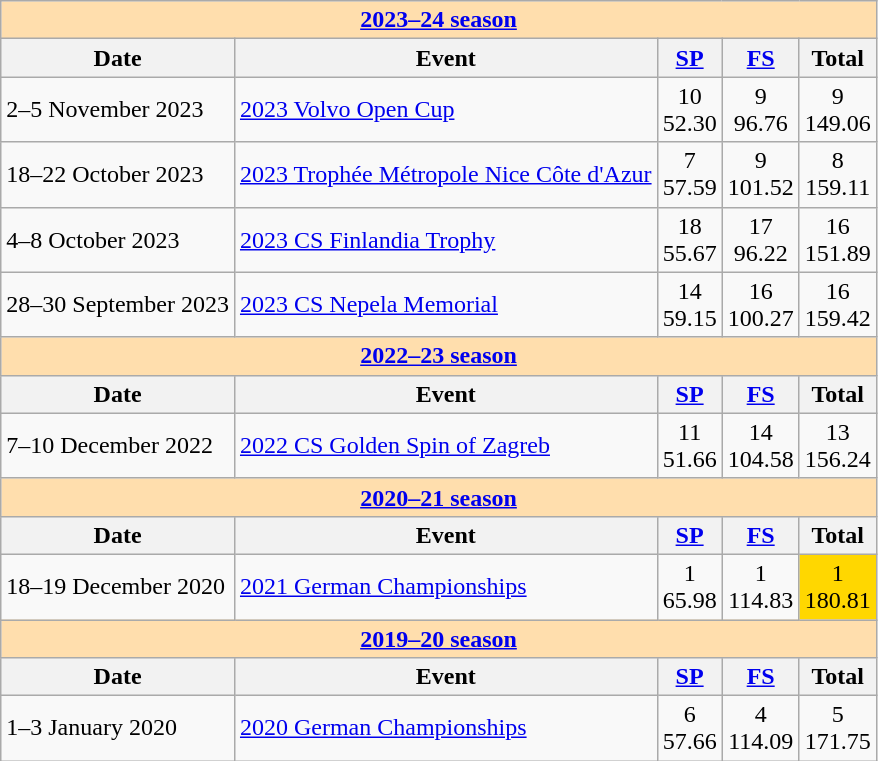<table class="wikitable">
<tr>
<td colspan="5" style="background-color: #ffdead; " align="center"><a href='#'><strong>2023–24 season</strong></a></td>
</tr>
<tr>
<th>Date</th>
<th>Event</th>
<th><a href='#'>SP</a></th>
<th><a href='#'>FS</a></th>
<th>Total</th>
</tr>
<tr>
<td>2–5 November 2023</td>
<td><a href='#'>2023 Volvo Open Cup</a></td>
<td align=center>10 <br> 52.30</td>
<td align=center>9 <br> 96.76</td>
<td align=center>9 <br> 149.06</td>
</tr>
<tr>
<td>18–22 October 2023</td>
<td><a href='#'>2023 Trophée Métropole Nice Côte d'Azur</a></td>
<td align=center>7 <br> 57.59</td>
<td align=center>9 <br> 101.52</td>
<td align=center>8 <br> 159.11</td>
</tr>
<tr>
<td>4–8 October 2023</td>
<td><a href='#'>2023 CS Finlandia Trophy</a></td>
<td align=center>18 <br> 55.67</td>
<td align=center>17 <br> 96.22</td>
<td align=center>16 <br> 151.89</td>
</tr>
<tr>
<td>28–30 September 2023</td>
<td><a href='#'>2023 CS Nepela Memorial</a></td>
<td align=center>14 <br> 59.15</td>
<td align=center>16 <br> 100.27</td>
<td align=center>16 <br> 159.42</td>
</tr>
<tr>
<td colspan="5" style="background-color: #ffdead; " align="center"><a href='#'><strong>2022–23 season</strong></a></td>
</tr>
<tr>
<th>Date</th>
<th>Event</th>
<th><a href='#'>SP</a></th>
<th><a href='#'>FS</a></th>
<th>Total</th>
</tr>
<tr>
<td>7–10 December 2022</td>
<td><a href='#'>2022 CS Golden Spin of Zagreb</a></td>
<td align=center>11 <br> 51.66</td>
<td align=center>14 <br> 104.58</td>
<td align=center>13 <br> 156.24</td>
</tr>
<tr>
<td colspan="5" style="background-color: #ffdead; " align="center"><a href='#'><strong>2020–21 season</strong></a></td>
</tr>
<tr>
<th>Date</th>
<th>Event</th>
<th><a href='#'>SP</a></th>
<th><a href='#'>FS</a></th>
<th>Total</th>
</tr>
<tr>
<td>18–19 December 2020</td>
<td><a href='#'>2021 German Championships</a></td>
<td align=center>1 <br> 65.98</td>
<td align=center>1 <br> 114.83</td>
<td align=center bgcolor=gold>1 <br> 180.81</td>
</tr>
<tr>
<td colspan="5" style="background-color: #ffdead; " align="center"><a href='#'><strong>2019–20 season</strong></a></td>
</tr>
<tr>
<th>Date</th>
<th>Event</th>
<th><a href='#'>SP</a></th>
<th><a href='#'>FS</a></th>
<th>Total</th>
</tr>
<tr>
<td>1–3 January 2020</td>
<td><a href='#'>2020 German Championships</a></td>
<td align=center>6 <br> 57.66</td>
<td align=center>4 <br> 114.09</td>
<td align=center>5 <br> 171.75</td>
</tr>
</table>
